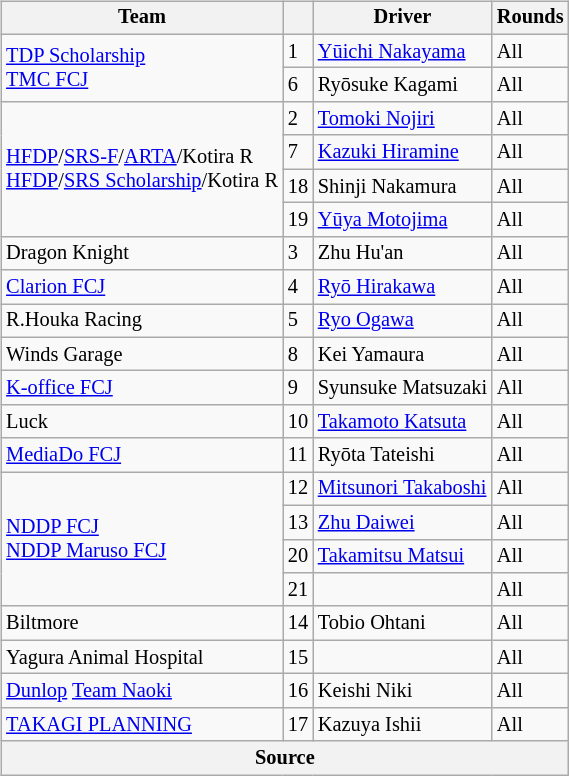<table>
<tr>
<td><br><table class="wikitable" style="font-size: 85%;">
<tr>
<th>Team</th>
<th></th>
<th>Driver</th>
<th>Rounds</th>
</tr>
<tr>
<td rowspan="2"><a href='#'>TDP Scholarship</a><br><a href='#'>TMC FCJ</a></td>
<td>1</td>
<td> <a href='#'>Yūichi Nakayama</a></td>
<td>All</td>
</tr>
<tr>
<td>6</td>
<td> Ryōsuke Kagami</td>
<td>All</td>
</tr>
<tr>
<td rowspan="4"><a href='#'>HFDP</a>/<a href='#'>SRS-F</a>/<a href='#'>ARTA</a>/Kotira R<br><a href='#'>HFDP</a>/<a href='#'>SRS Scholarship</a>/Kotira R</td>
<td>2</td>
<td> <a href='#'>Tomoki Nojiri</a></td>
<td>All</td>
</tr>
<tr>
<td>7</td>
<td> <a href='#'>Kazuki Hiramine</a></td>
<td>All</td>
</tr>
<tr>
<td>18</td>
<td> Shinji Nakamura</td>
<td>All</td>
</tr>
<tr>
<td>19</td>
<td> <a href='#'>Yūya Motojima</a></td>
<td>All</td>
</tr>
<tr>
<td>Dragon Knight</td>
<td>3</td>
<td> Zhu Hu'an</td>
<td>All</td>
</tr>
<tr>
<td><a href='#'>Clarion FCJ</a></td>
<td>4</td>
<td> <a href='#'>Ryō Hirakawa</a></td>
<td>All</td>
</tr>
<tr>
<td>R.Houka Racing</td>
<td>5</td>
<td> <a href='#'>Ryo Ogawa</a></td>
<td>All</td>
</tr>
<tr>
<td>Winds Garage</td>
<td>8</td>
<td> Kei Yamaura</td>
<td>All</td>
</tr>
<tr>
<td><a href='#'>K-office FCJ</a></td>
<td>9</td>
<td> Syunsuke Matsuzaki</td>
<td>All</td>
</tr>
<tr>
<td>Luck</td>
<td>10</td>
<td> <a href='#'>Takamoto Katsuta</a></td>
<td>All</td>
</tr>
<tr>
<td><a href='#'>MediaDo FCJ</a></td>
<td>11</td>
<td> Ryōta Tateishi</td>
<td>All</td>
</tr>
<tr>
<td rowspan="4"><a href='#'>NDDP FCJ</a><br><a href='#'>NDDP Maruso FCJ</a></td>
<td>12</td>
<td> <a href='#'>Mitsunori Takaboshi</a></td>
<td>All</td>
</tr>
<tr>
<td>13</td>
<td> <a href='#'>Zhu Daiwei</a></td>
<td>All</td>
</tr>
<tr>
<td>20</td>
<td> <a href='#'>Takamitsu Matsui</a></td>
<td>All</td>
</tr>
<tr>
<td>21</td>
<td> </td>
<td>All</td>
</tr>
<tr>
<td>Biltmore</td>
<td>14</td>
<td> Tobio Ohtani</td>
<td>All</td>
</tr>
<tr>
<td>Yagura Animal Hospital</td>
<td>15</td>
<td> </td>
<td>All</td>
</tr>
<tr>
<td><a href='#'>Dunlop</a> <a href='#'>Team Naoki</a></td>
<td>16</td>
<td> Keishi Niki</td>
<td>All</td>
</tr>
<tr>
<td><a href='#'>TAKAGI PLANNING</a></td>
<td>17</td>
<td> Kazuya Ishii</td>
<td>All</td>
</tr>
<tr>
<th colspan="4"; text-align:center><strong>Source</strong></th>
</tr>
</table>
</td>
<td valign="top"></td>
</tr>
</table>
